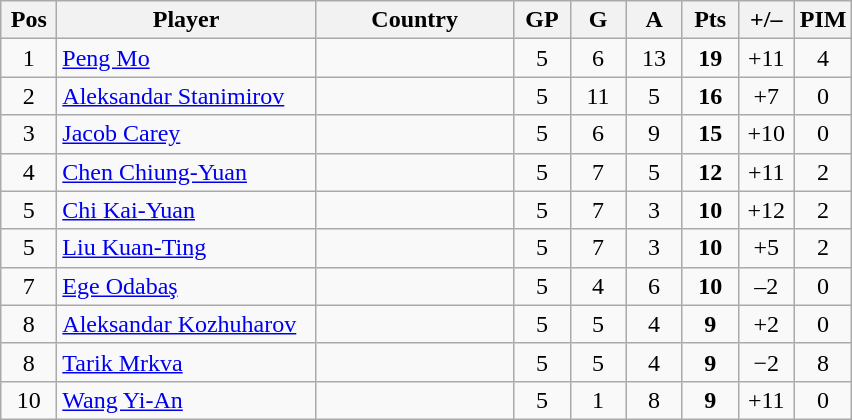<table class="wikitable sortable" style="text-align: center;">
<tr>
<th width=30>Pos</th>
<th width=165>Player</th>
<th width=125>Country</th>
<th width=30>GP</th>
<th width=30>G</th>
<th width=30>A</th>
<th width=30>Pts</th>
<th width=30>+/–</th>
<th width=30>PIM</th>
</tr>
<tr>
<td>1</td>
<td align=left><a href='#'>Peng Mo</a></td>
<td align=left></td>
<td>5</td>
<td>6</td>
<td>13</td>
<td><strong>19</strong></td>
<td>+11</td>
<td>4</td>
</tr>
<tr>
<td>2</td>
<td align="left"><a href='#'>Aleksandar Stanimirov</a></td>
<td align=left></td>
<td>5</td>
<td>11</td>
<td>5</td>
<td><strong>16</strong></td>
<td>+7</td>
<td>0</td>
</tr>
<tr>
<td>3</td>
<td align="left"><a href='#'>Jacob Carey</a></td>
<td align="left"></td>
<td>5</td>
<td>6</td>
<td>9</td>
<td><strong>15</strong></td>
<td>+10</td>
<td>0</td>
</tr>
<tr>
<td>4</td>
<td align="left"><a href='#'>Chen Chiung-Yuan</a></td>
<td align="left"></td>
<td>5</td>
<td>7</td>
<td>5</td>
<td><strong>12</strong></td>
<td>+11</td>
<td>2</td>
</tr>
<tr>
<td>5</td>
<td align="left"><a href='#'>Chi Kai-Yuan</a></td>
<td align="left"></td>
<td>5</td>
<td>7</td>
<td>3</td>
<td><strong>10</strong></td>
<td>+12</td>
<td>2</td>
</tr>
<tr>
<td>5</td>
<td align="left"><a href='#'>Liu Kuan-Ting</a></td>
<td align="left"></td>
<td>5</td>
<td>7</td>
<td>3</td>
<td><strong>10</strong></td>
<td>+5</td>
<td>2</td>
</tr>
<tr>
<td>7</td>
<td align="left"><a href='#'>Ege Odabaş</a></td>
<td align="left"></td>
<td>5</td>
<td>4</td>
<td>6</td>
<td><strong>10</strong></td>
<td>–2</td>
<td>0</td>
</tr>
<tr>
<td>8</td>
<td align="left"><a href='#'>Aleksandar Kozhuharov</a></td>
<td align="left"></td>
<td>5</td>
<td>5</td>
<td>4</td>
<td><strong>9</strong></td>
<td>+2</td>
<td>0</td>
</tr>
<tr>
<td>8</td>
<td align="left"><a href='#'>Tarik Mrkva</a></td>
<td align="left"></td>
<td>5</td>
<td>5</td>
<td>4</td>
<td><strong>9</strong></td>
<td>−2</td>
<td>8</td>
</tr>
<tr>
<td>10</td>
<td align="left"><a href='#'>Wang Yi-An</a></td>
<td align="left"></td>
<td>5</td>
<td>1</td>
<td>8</td>
<td><strong>9</strong></td>
<td>+11</td>
<td>0</td>
</tr>
</table>
